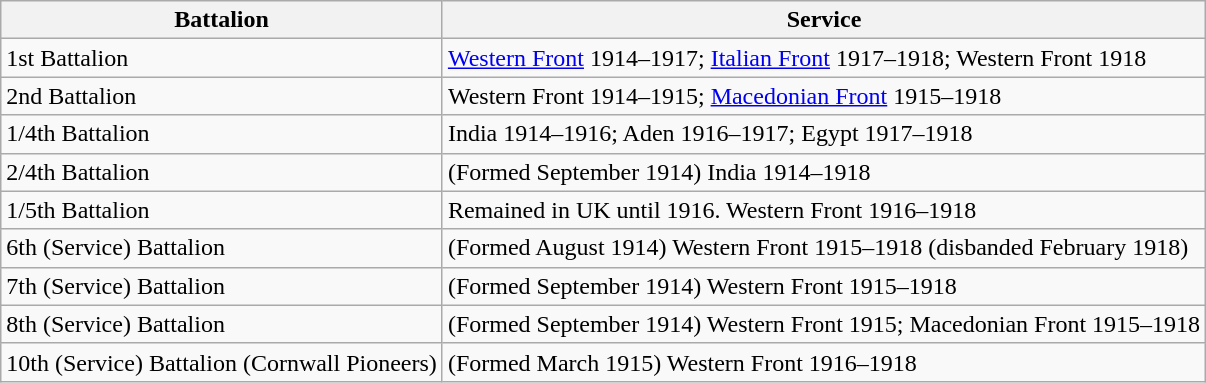<table class="wikitable">
<tr>
<th>Battalion</th>
<th>Service</th>
</tr>
<tr>
<td>1st Battalion</td>
<td><a href='#'>Western Front</a> 1914–1917; <a href='#'>Italian Front</a> 1917–1918; Western Front 1918</td>
</tr>
<tr>
<td>2nd Battalion</td>
<td>Western Front 1914–1915; <a href='#'>Macedonian Front</a> 1915–1918</td>
</tr>
<tr>
<td>1/4th Battalion</td>
<td>India 1914–1916; Aden 1916–1917; Egypt 1917–1918</td>
</tr>
<tr>
<td>2/4th Battalion</td>
<td>(Formed September 1914) India 1914–1918</td>
</tr>
<tr>
<td>1/5th Battalion</td>
<td>Remained in UK until 1916. Western Front 1916–1918</td>
</tr>
<tr>
<td>6th (Service) Battalion</td>
<td>(Formed August 1914) Western Front 1915–1918 (disbanded February 1918)</td>
</tr>
<tr>
<td>7th (Service) Battalion</td>
<td>(Formed September 1914) Western Front 1915–1918</td>
</tr>
<tr>
<td>8th (Service) Battalion</td>
<td>(Formed September 1914) Western Front 1915; Macedonian Front 1915–1918</td>
</tr>
<tr>
<td>10th (Service) Battalion (Cornwall Pioneers)</td>
<td>(Formed March 1915) Western Front 1916–1918</td>
</tr>
</table>
